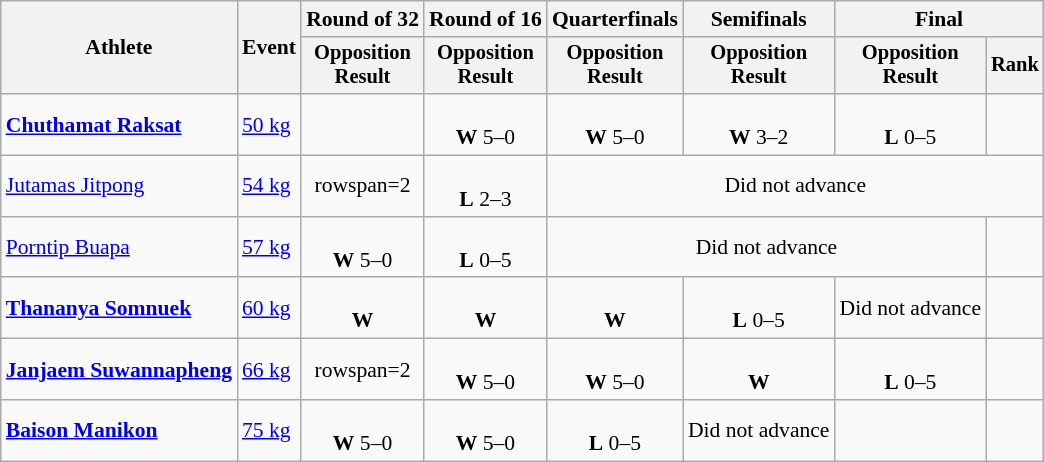<table class="wikitable" style="font-size:90%">
<tr>
<th rowspan="2">Athlete</th>
<th rowspan="2">Event</th>
<th>Round of 32</th>
<th>Round of 16</th>
<th>Quarterfinals</th>
<th>Semifinals</th>
<th colspan=2>Final</th>
</tr>
<tr style="font-size:95%">
<th>Opposition<br>Result</th>
<th>Opposition<br>Result</th>
<th>Opposition<br>Result</th>
<th>Opposition<br>Result</th>
<th>Opposition<br>Result</th>
<th>Rank</th>
</tr>
<tr align=center>
<td align=left><strong><a href='#'>Chuthamat Raksat</a></strong></td>
<td align=left><a href='#'>50 kg</a></td>
<td></td>
<td> <br><strong>W</strong> 5–0</td>
<td> <br><strong>W</strong> 5–0</td>
<td> <br><strong>W</strong> 3–2</td>
<td> <br><strong>L</strong> 0–5</td>
<td></td>
</tr>
<tr align=center>
<td align=left><a href='#'>Jutamas Jitpong</a></td>
<td align=left><a href='#'>54 kg</a></td>
<td>rowspan=2 </td>
<td> <br><strong>L</strong> 2–3</td>
<td colspan=4>Did not advance</td>
</tr>
<tr align=center>
<td align=left><a href='#'>Porntip Buapa</a></td>
<td align=left><a href='#'>57 kg</a></td>
<td> <br><strong>W</strong> 5–0</td>
<td> <br><strong>L</strong> 0–5</td>
<td colspan=3>Did not advance</td>
</tr>
<tr align=center>
<td align=left><strong><a href='#'>Thananya Somnuek</a></strong></td>
<td align=left><a href='#'>60 kg</a></td>
<td> <br><strong>W</strong> </td>
<td> <br><strong>W</strong> </td>
<td> <br><strong>W</strong> </td>
<td> <br><strong>L</strong> 0–5</td>
<td>Did not advance</td>
<td></td>
</tr>
<tr align=center>
<td align=left><strong><a href='#'>Janjaem Suwannapheng</a></strong></td>
<td align=left><a href='#'>66 kg</a></td>
<td>rowspan=2 </td>
<td> <br><strong>W</strong> 5–0</td>
<td> <br><strong>W</strong> 5–0</td>
<td> <br><strong>W</strong> </td>
<td> <br><strong>L</strong> 0–5</td>
<td></td>
</tr>
<tr align=center>
<td align=left><strong><a href='#'>Baison Manikon</a></strong></td>
<td align=left><a href='#'>75 kg</a></td>
<td> <br><strong>W</strong> 5–0</td>
<td> <br><strong>W</strong> 5–0</td>
<td> <br><strong>L</strong> 0–5</td>
<td>Did not advance</td>
<td></td>
</tr>
</table>
